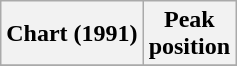<table class="wikitable sortable plainrowheaders">
<tr>
<th scope="col">Chart (1991)</th>
<th scope="col">Peak<br>position</th>
</tr>
<tr>
</tr>
</table>
